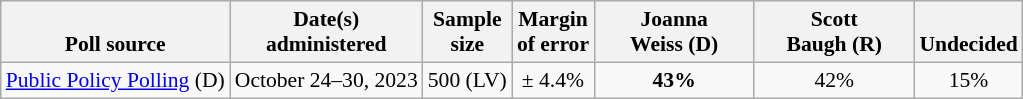<table class="wikitable" style="font-size:90%;text-align:center;">
<tr valign=bottom>
<th>Poll source</th>
<th>Date(s)<br>administered</th>
<th>Sample<br>size</th>
<th>Margin<br>of error</th>
<th style="width:100px;">Joanna<br>Weiss (D)</th>
<th style="width:100px;">Scott<br>Baugh (R)</th>
<th>Undecided</th>
</tr>
<tr>
<td style="text-align:left;"><a href='#'>Public Policy Polling</a> (D)</td>
<td>October 24–30, 2023</td>
<td>500 (LV)</td>
<td>± 4.4%</td>
<td><strong>43%</strong></td>
<td>42%</td>
<td>15%</td>
</tr>
</table>
